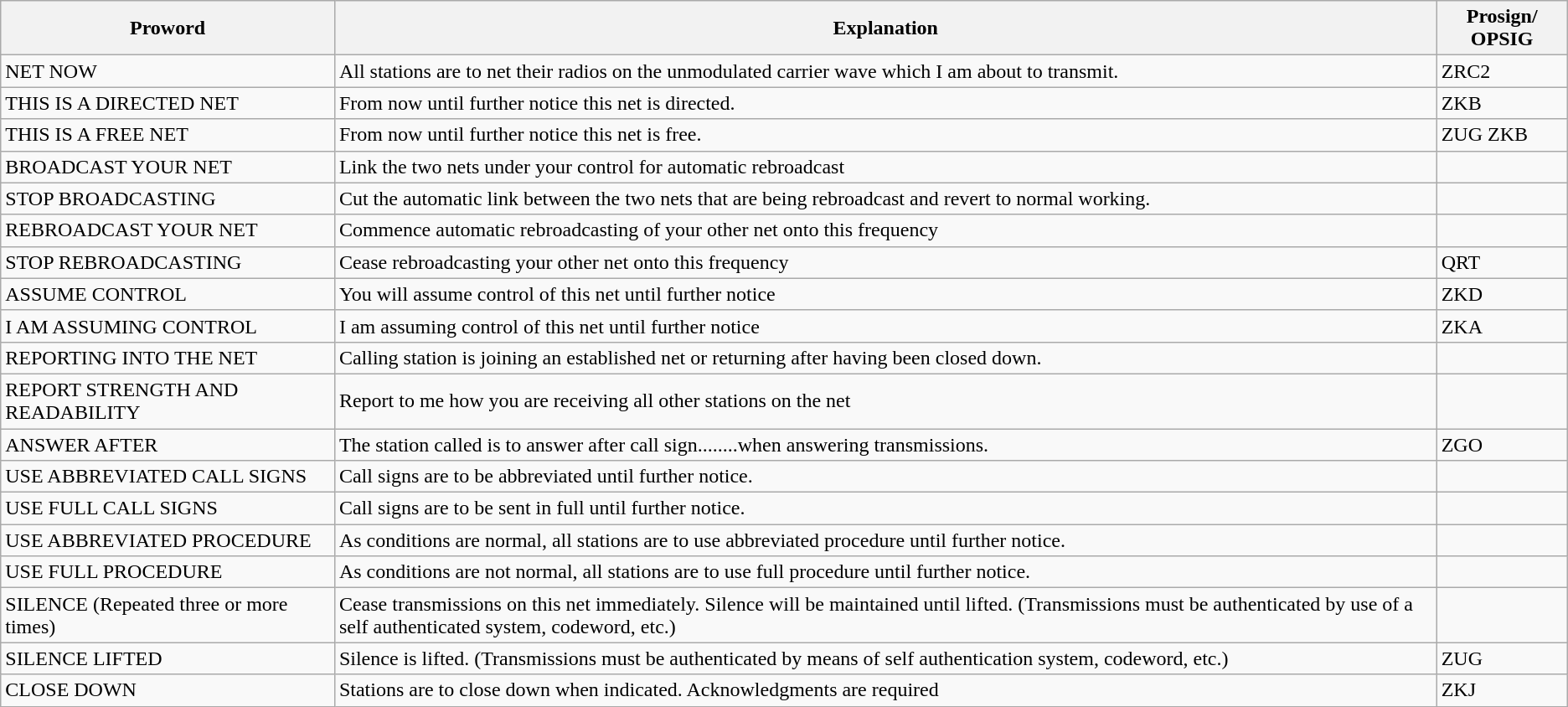<table class="wikitable">
<tr>
<th>Proword</th>
<th>Explanation</th>
<th>Prosign/ OPSIG</th>
</tr>
<tr>
<td>NET NOW</td>
<td>All stations are to net their radios on the unmodulated carrier wave which I am about to transmit.</td>
<td>ZRC2</td>
</tr>
<tr>
<td>THIS IS A DIRECTED NET</td>
<td>From now until further notice this net is directed.</td>
<td>ZKB</td>
</tr>
<tr>
<td>THIS IS A FREE NET</td>
<td>From now until further notice this net is free.</td>
<td>ZUG ZKB</td>
</tr>
<tr>
<td>BROADCAST YOUR NET</td>
<td>Link the two nets under your control for automatic rebroadcast</td>
<td></td>
</tr>
<tr>
<td>STOP BROADCASTING</td>
<td>Cut the automatic link between the two nets that are being rebroadcast and revert to normal working.</td>
<td></td>
</tr>
<tr>
<td>REBROADCAST YOUR NET</td>
<td>Commence automatic rebroadcasting of your other net onto this frequency</td>
<td></td>
</tr>
<tr>
<td>STOP REBROADCASTING</td>
<td>Cease rebroadcasting your other net onto this frequency</td>
<td>QRT</td>
</tr>
<tr>
<td>ASSUME CONTROL</td>
<td>You will assume control of this net until further notice</td>
<td>ZKD</td>
</tr>
<tr>
<td>I AM ASSUMING CONTROL</td>
<td>I am assuming control of this net until further notice</td>
<td>ZKA</td>
</tr>
<tr>
<td>REPORTING INTO THE NET</td>
<td>Calling station is joining an established net or returning after having been closed down.</td>
<td></td>
</tr>
<tr>
<td>REPORT STRENGTH AND READABILITY</td>
<td>Report to me how you are receiving all other stations on the net</td>
<td></td>
</tr>
<tr>
<td>ANSWER AFTER</td>
<td>The station called is to answer after call sign........when answering transmissions.</td>
<td>ZGO</td>
</tr>
<tr>
<td>USE ABBREVIATED CALL SIGNS</td>
<td>Call signs are to be abbreviated until further notice.</td>
<td></td>
</tr>
<tr>
<td>USE FULL CALL SIGNS</td>
<td>Call signs are to be sent in full until further notice.</td>
<td></td>
</tr>
<tr>
<td>USE ABBREVIATED PROCEDURE</td>
<td>As conditions are normal, all stations are to use abbreviated procedure until further notice.</td>
<td></td>
</tr>
<tr>
<td>USE FULL PROCEDURE</td>
<td>As conditions are not normal, all stations are to use full procedure until further notice.</td>
<td></td>
</tr>
<tr>
<td>SILENCE (Repeated three or more times)</td>
<td>Cease transmissions on this net immediately. Silence will be maintained until lifted. (Transmissions must be authenticated by use of a self authenticated system, codeword, etc.)</td>
<td></td>
</tr>
<tr>
<td>SILENCE LIFTED</td>
<td>Silence is lifted. (Transmissions must be authenticated by means of self authentication system, codeword, etc.)</td>
<td>ZUG </td>
</tr>
<tr>
<td>CLOSE DOWN</td>
<td>Stations are to close down when indicated. Acknowledgments are required</td>
<td>ZKJ</td>
</tr>
</table>
